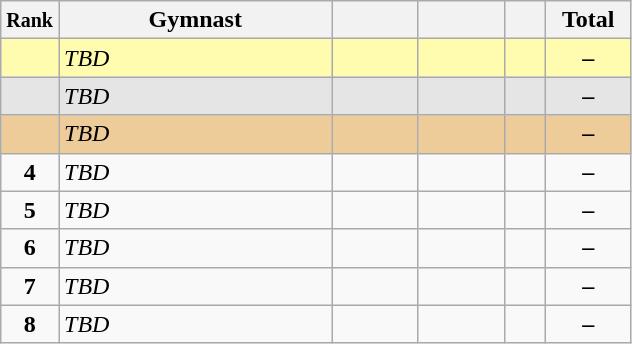<table style="text-align:center;" class="wikitable sortable">
<tr>
<th scope="col" style="width:15px;"><small>Rank</small></th>
<th scope="col" style="width:175px;">Gymnast</th>
<th scope="col" style="width:50px;"><small></small></th>
<th scope="col" style="width:50px;"><small></small></th>
<th scope="col" style="width:20px;"><small></small></th>
<th scope="col" style="width:50px;">Total</th>
</tr>
<tr style="background:#fffcaf;">
<td scope="row" style="text-align:center"><strong></strong></td>
<td style=text-align:left;"><em>TBD</em></td>
<td></td>
<td></td>
<td></td>
<td><strong>–</strong></td>
</tr>
<tr style="background:#e5e5e5;">
<td scope="row" style="text-align:center"><strong></strong></td>
<td style=text-align:left;"><em>TBD</em></td>
<td></td>
<td></td>
<td></td>
<td><strong>–</strong></td>
</tr>
<tr style="background:#ec9;">
<td scope="row" style="text-align:center"><strong></strong></td>
<td style=text-align:left;"><em>TBD</em></td>
<td></td>
<td></td>
<td></td>
<td><strong>–</strong></td>
</tr>
<tr>
<td scope="row" style="text-align:center"><strong>4</strong></td>
<td style=text-align:left;"><em>TBD</em></td>
<td></td>
<td></td>
<td></td>
<td><strong>–</strong></td>
</tr>
<tr>
<td scope="row" style="text-align:center"><strong>5</strong></td>
<td style=text-align:left;"><em>TBD</em></td>
<td></td>
<td></td>
<td></td>
<td><strong>–</strong></td>
</tr>
<tr>
<td scope="row" style="text-align:center"><strong>6</strong></td>
<td style=text-align:left;"><em>TBD</em></td>
<td></td>
<td></td>
<td></td>
<td><strong>–</strong></td>
</tr>
<tr>
<td scope="row" style="text-align:center"><strong>7</strong></td>
<td style=text-align:left;"><em>TBD</em></td>
<td></td>
<td></td>
<td></td>
<td><strong>–</strong></td>
</tr>
<tr>
<td scope="row" style="text-align:center"><strong>8</strong></td>
<td style=text-align:left;"><em>TBD</em></td>
<td></td>
<td></td>
<td></td>
<td><strong>–</strong></td>
</tr>
</table>
